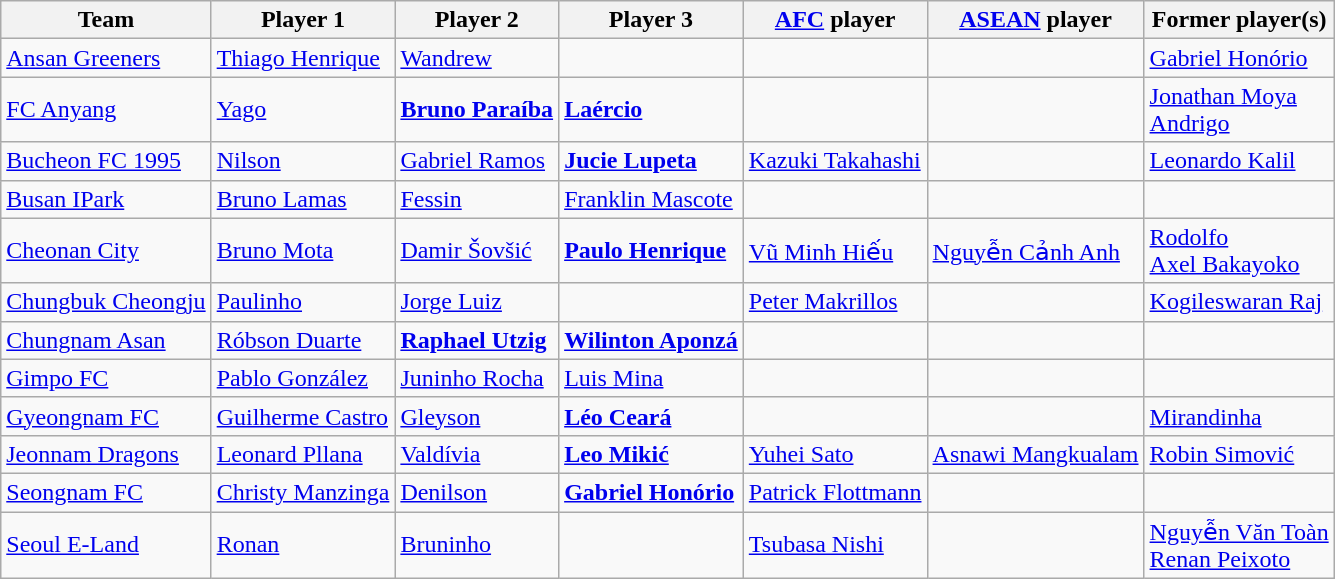<table class="wikitable">
<tr>
<th>Team</th>
<th>Player 1</th>
<th>Player 2</th>
<th>Player 3</th>
<th><a href='#'>AFC</a> player</th>
<th><a href='#'>ASEAN</a> player</th>
<th>Former player(s)</th>
</tr>
<tr>
<td><a href='#'>Ansan Greeners</a></td>
<td> <a href='#'>Thiago Henrique</a></td>
<td> <a href='#'>Wandrew</a></td>
<td></td>
<td></td>
<td></td>
<td> <a href='#'>Gabriel Honório</a></td>
</tr>
<tr>
<td><a href='#'>FC Anyang</a></td>
<td> <a href='#'>Yago</a></td>
<td> <strong><a href='#'>Bruno Paraíba</a></strong></td>
<td> <strong><a href='#'>Laércio</a></strong></td>
<td></td>
<td></td>
<td> <a href='#'>Jonathan Moya</a><br> <a href='#'>Andrigo</a></td>
</tr>
<tr>
<td><a href='#'>Bucheon FC 1995</a></td>
<td> <a href='#'>Nilson</a></td>
<td> <a href='#'>Gabriel Ramos</a></td>
<td> <strong><a href='#'>Jucie Lupeta</a></strong></td>
<td> <a href='#'>Kazuki Takahashi</a></td>
<td></td>
<td> <a href='#'>Leonardo Kalil</a></td>
</tr>
<tr>
<td><a href='#'>Busan IPark</a></td>
<td> <a href='#'>Bruno Lamas</a></td>
<td> <a href='#'>Fessin</a></td>
<td> <a href='#'>Franklin Mascote</a></td>
<td></td>
<td></td>
<td></td>
</tr>
<tr>
<td><a href='#'>Cheonan City</a></td>
<td> <a href='#'>Bruno Mota</a></td>
<td> <a href='#'>Damir Šovšić</a></td>
<td> <strong><a href='#'>Paulo Henrique</a></strong></td>
<td> <a href='#'>Vũ Minh Hiếu</a></td>
<td> <a href='#'>Nguyễn Cảnh Anh</a></td>
<td> <a href='#'>Rodolfo</a><br> <a href='#'>Axel Bakayoko</a></td>
</tr>
<tr>
<td><a href='#'>Chungbuk Cheongju</a></td>
<td> <a href='#'>Paulinho</a></td>
<td> <a href='#'>Jorge Luiz</a></td>
<td></td>
<td> <a href='#'>Peter Makrillos</a></td>
<td></td>
<td> <a href='#'>Kogileswaran Raj</a></td>
</tr>
<tr>
<td><a href='#'>Chungnam Asan</a></td>
<td> <a href='#'>Róbson Duarte</a></td>
<td> <strong><a href='#'>Raphael Utzig</a></strong></td>
<td> <strong><a href='#'>Wilinton Aponzá</a></strong></td>
<td></td>
<td></td>
<td></td>
</tr>
<tr>
<td><a href='#'>Gimpo FC</a></td>
<td> <a href='#'>Pablo González</a></td>
<td> <a href='#'>Juninho Rocha</a></td>
<td> <a href='#'>Luis Mina</a></td>
<td></td>
<td></td>
<td></td>
</tr>
<tr>
<td><a href='#'>Gyeongnam FC</a></td>
<td> <a href='#'>Guilherme Castro</a></td>
<td> <a href='#'>Gleyson</a></td>
<td> <strong><a href='#'>Léo Ceará</a></strong></td>
<td></td>
<td></td>
<td> <a href='#'>Mirandinha</a></td>
</tr>
<tr>
<td><a href='#'>Jeonnam Dragons</a></td>
<td> <a href='#'>Leonard Pllana</a></td>
<td> <a href='#'>Valdívia</a></td>
<td> <strong><a href='#'>Leo Mikić</a></strong></td>
<td> <a href='#'>Yuhei Sato</a></td>
<td> <a href='#'>Asnawi Mangkualam</a></td>
<td> <a href='#'>Robin Simović</a></td>
</tr>
<tr>
<td><a href='#'>Seongnam FC</a></td>
<td> <a href='#'>Christy Manzinga</a></td>
<td> <a href='#'>Denilson</a></td>
<td> <strong><a href='#'>Gabriel Honório</a></strong></td>
<td> <a href='#'>Patrick Flottmann</a></td>
<td></td>
<td></td>
</tr>
<tr>
<td><a href='#'>Seoul E-Land</a></td>
<td> <a href='#'>Ronan</a></td>
<td> <a href='#'>Bruninho</a></td>
<td></td>
<td> <a href='#'>Tsubasa Nishi</a></td>
<td></td>
<td> <a href='#'>Nguyễn Văn Toàn</a> <br>  <a href='#'>Renan Peixoto</a></td>
</tr>
</table>
